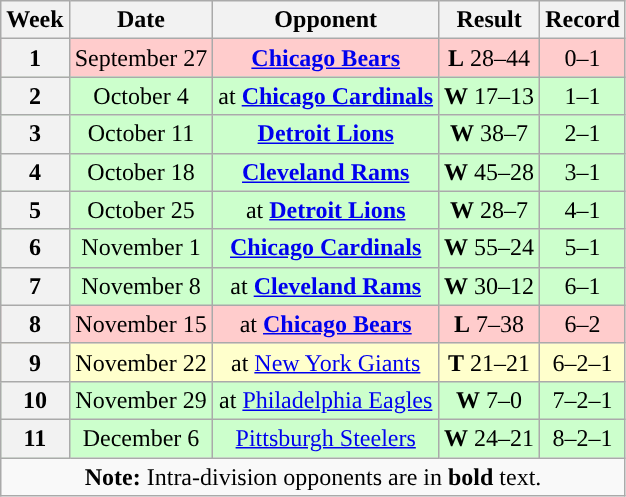<table class="wikitable" style="text-align:center">
<tr>
<th>Week</th>
<th>Date</th>
<th>Opponent</th>
<th>Result</th>
<th>Record</th>
</tr>
<tr style="background:#fcc">
<th>1</th>
<td>September 27</td>
<td><strong><a href='#'>Chicago Bears</a></strong></td>
<td><strong>L</strong> 28–44</td>
<td>0–1</td>
</tr>
<tr style="background:#cfc">
<th>2</th>
<td>October 4</td>
<td>at <strong><a href='#'>Chicago Cardinals</a></strong></td>
<td><strong>W</strong> 17–13</td>
<td>1–1</td>
</tr>
<tr style="background:#cfc">
<th>3</th>
<td>October 11</td>
<td><strong><a href='#'>Detroit Lions</a></strong></td>
<td><strong>W</strong> 38–7</td>
<td>2–1</td>
</tr>
<tr style="background:#cfc">
<th>4</th>
<td>October 18</td>
<td><strong><a href='#'>Cleveland Rams</a></strong></td>
<td><strong>W</strong> 45–28</td>
<td>3–1</td>
</tr>
<tr style="background:#cfc">
<th>5</th>
<td>October 25</td>
<td>at <strong><a href='#'>Detroit Lions</a></strong></td>
<td><strong>W</strong> 28–7</td>
<td>4–1</td>
</tr>
<tr style="background:#cfc">
<th>6</th>
<td>November 1</td>
<td><strong><a href='#'>Chicago Cardinals</a></strong></td>
<td><strong>W</strong> 55–24</td>
<td>5–1</td>
</tr>
<tr style="background:#cfc">
<th>7</th>
<td>November 8</td>
<td>at <strong><a href='#'>Cleveland Rams</a></strong></td>
<td><strong>W</strong> 30–12</td>
<td>6–1</td>
</tr>
<tr style="background:#fcc">
<th>8</th>
<td>November 15</td>
<td>at <strong><a href='#'>Chicago Bears</a></strong></td>
<td><strong>L</strong> 7–38</td>
<td>6–2</td>
</tr>
<tr style="background:#ffc">
<th>9</th>
<td>November 22</td>
<td>at <a href='#'>New York Giants</a></td>
<td><strong>T</strong> 21–21</td>
<td>6–2–1</td>
</tr>
<tr style="background:#cfc">
<th>10</th>
<td>November 29</td>
<td>at <a href='#'>Philadelphia Eagles</a></td>
<td><strong>W</strong> 7–0</td>
<td>7–2–1</td>
</tr>
<tr style="background:#cfc">
<th>11</th>
<td>December 6</td>
<td><a href='#'>Pittsburgh Steelers</a></td>
<td><strong>W</strong> 24–21</td>
<td>8–2–1</td>
</tr>
<tr>
<td colspan="8"><strong>Note:</strong> Intra-division opponents are in <strong>bold</strong> text.</td>
</tr>
</table>
